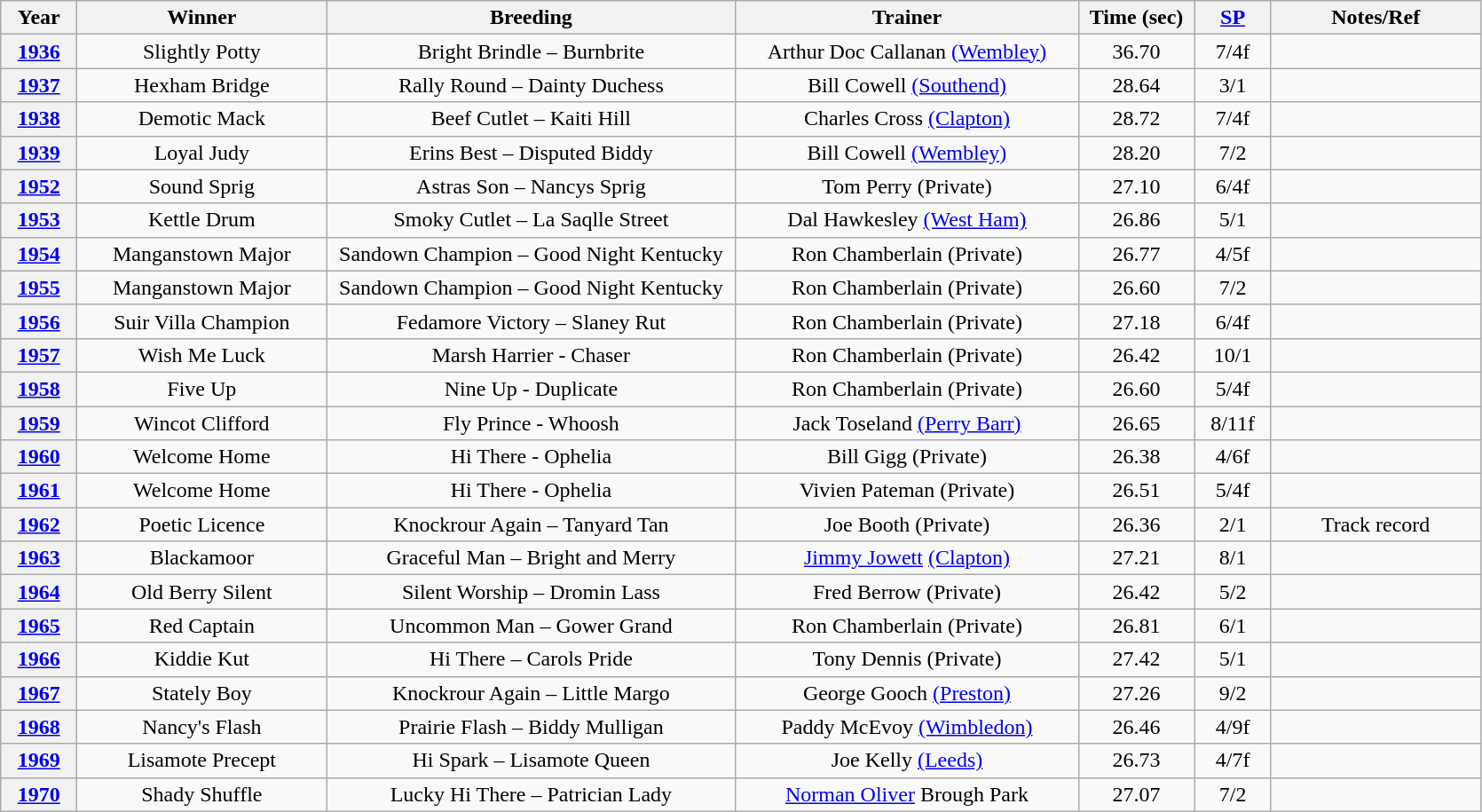<table class="wikitable" style="text-align:center">
<tr>
<th width=50>Year</th>
<th width=180>Winner</th>
<th width=300>Breeding</th>
<th width=250>Trainer</th>
<th width=80>Time (sec)</th>
<th width=50><a href='#'>SP</a></th>
<th width=150>Notes/Ref</th>
</tr>
<tr>
<th><a href='#'>1936</a></th>
<td>Slightly Potty</td>
<td>Bright Brindle – Burnbrite</td>
<td>Arthur Doc Callanan <a href='#'>(Wembley)</a></td>
<td>36.70</td>
<td>7/4f</td>
<td></td>
</tr>
<tr>
<th><a href='#'>1937</a></th>
<td>Hexham Bridge</td>
<td>Rally Round – Dainty Duchess</td>
<td>Bill Cowell <a href='#'>(Southend)</a></td>
<td>28.64</td>
<td>3/1</td>
<td></td>
</tr>
<tr>
<th><a href='#'>1938</a></th>
<td>Demotic Mack</td>
<td>Beef Cutlet – Kaiti Hill</td>
<td>Charles Cross <a href='#'>(Clapton)</a></td>
<td>28.72</td>
<td>7/4f</td>
<td></td>
</tr>
<tr>
<th><a href='#'>1939</a></th>
<td>Loyal Judy</td>
<td>Erins Best – Disputed Biddy</td>
<td>Bill Cowell <a href='#'>(Wembley)</a></td>
<td>28.20</td>
<td>7/2</td>
<td></td>
</tr>
<tr>
<th><a href='#'>1952</a></th>
<td>Sound Sprig</td>
<td>Astras Son – Nancys Sprig</td>
<td>Tom Perry (Private)</td>
<td>27.10</td>
<td>6/4f</td>
<td></td>
</tr>
<tr>
<th><a href='#'>1953</a></th>
<td>Kettle Drum</td>
<td>Smoky Cutlet – La Saqlle Street</td>
<td>Dal Hawkesley <a href='#'>(West Ham)</a></td>
<td>26.86</td>
<td>5/1</td>
<td></td>
</tr>
<tr>
<th><a href='#'>1954</a></th>
<td>Manganstown Major</td>
<td>Sandown Champion – Good Night Kentucky</td>
<td>Ron Chamberlain (Private)</td>
<td>26.77</td>
<td>4/5f</td>
<td></td>
</tr>
<tr>
<th><a href='#'>1955</a></th>
<td>Manganstown Major</td>
<td>Sandown Champion – Good Night Kentucky</td>
<td>Ron Chamberlain (Private)</td>
<td>26.60</td>
<td>7/2</td>
<td></td>
</tr>
<tr>
<th><a href='#'>1956</a></th>
<td>Suir Villa Champion</td>
<td>Fedamore Victory – Slaney Rut</td>
<td>Ron Chamberlain (Private)</td>
<td>27.18</td>
<td>6/4f</td>
<td></td>
</tr>
<tr>
<th><a href='#'>1957</a></th>
<td>Wish Me Luck</td>
<td>Marsh Harrier - Chaser</td>
<td>Ron Chamberlain (Private)</td>
<td>26.42</td>
<td>10/1</td>
<td></td>
</tr>
<tr>
<th><a href='#'>1958</a></th>
<td>Five Up</td>
<td>Nine Up - Duplicate</td>
<td>Ron Chamberlain (Private)</td>
<td>26.60</td>
<td>5/4f</td>
<td></td>
</tr>
<tr>
<th><a href='#'>1959</a></th>
<td>Wincot Clifford</td>
<td>Fly Prince - Whoosh</td>
<td>Jack Toseland <a href='#'>(Perry Barr)</a></td>
<td>26.65</td>
<td>8/11f</td>
<td></td>
</tr>
<tr>
<th><a href='#'>1960</a></th>
<td>Welcome Home</td>
<td>Hi There - Ophelia</td>
<td>Bill Gigg (Private)</td>
<td>26.38</td>
<td>4/6f</td>
<td></td>
</tr>
<tr>
<th><a href='#'>1961</a></th>
<td>Welcome Home</td>
<td>Hi There - Ophelia</td>
<td>Vivien Pateman (Private)</td>
<td>26.51</td>
<td>5/4f</td>
<td></td>
</tr>
<tr>
<th><a href='#'>1962</a></th>
<td>Poetic Licence</td>
<td>Knockrour Again – Tanyard Tan</td>
<td>Joe Booth (Private)</td>
<td>26.36</td>
<td>2/1</td>
<td>Track record</td>
</tr>
<tr>
<th><a href='#'>1963</a></th>
<td>Blackamoor</td>
<td>Graceful Man – Bright and Merry</td>
<td><a href='#'>Jimmy Jowett</a> <a href='#'>(Clapton)</a></td>
<td>27.21</td>
<td>8/1</td>
<td></td>
</tr>
<tr>
<th><a href='#'>1964</a></th>
<td>Old Berry Silent</td>
<td>Silent Worship – Dromin Lass</td>
<td>Fred Berrow (Private)</td>
<td>26.42</td>
<td>5/2</td>
<td></td>
</tr>
<tr>
<th><a href='#'>1965</a></th>
<td>Red Captain</td>
<td>Uncommon Man – Gower Grand</td>
<td>Ron Chamberlain (Private)</td>
<td>26.81</td>
<td>6/1</td>
<td></td>
</tr>
<tr>
<th><a href='#'>1966</a></th>
<td>Kiddie Kut</td>
<td>Hi There – Carols Pride</td>
<td>Tony Dennis (Private)</td>
<td>27.42</td>
<td>5/1</td>
<td></td>
</tr>
<tr>
<th><a href='#'>1967</a></th>
<td>Stately Boy</td>
<td>Knockrour Again – Little Margo</td>
<td>George Gooch <a href='#'>(Preston)</a></td>
<td>27.26</td>
<td>9/2</td>
<td></td>
</tr>
<tr>
<th><a href='#'>1968</a></th>
<td>Nancy's Flash</td>
<td>Prairie Flash – Biddy Mulligan</td>
<td>Paddy McEvoy <a href='#'>(Wimbledon)</a></td>
<td>26.46</td>
<td>4/9f</td>
<td></td>
</tr>
<tr>
<th><a href='#'>1969</a></th>
<td>Lisamote Precept</td>
<td>Hi Spark – Lisamote Queen</td>
<td>Joe Kelly <a href='#'>(Leeds)</a></td>
<td>26.73</td>
<td>4/7f</td>
<td></td>
</tr>
<tr>
<th><a href='#'>1970</a></th>
<td>Shady Shuffle</td>
<td>Lucky Hi There – Patrician Lady</td>
<td><a href='#'>Norman Oliver</a> Brough Park</td>
<td>27.07</td>
<td>7/2</td>
<td></td>
</tr>
</table>
